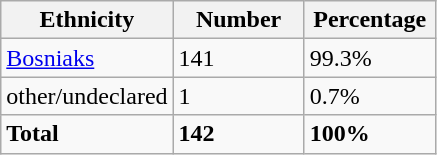<table class="wikitable">
<tr>
<th width="100px">Ethnicity</th>
<th width="80px">Number</th>
<th width="80px">Percentage</th>
</tr>
<tr>
<td><a href='#'>Bosniaks</a></td>
<td>141</td>
<td>99.3%</td>
</tr>
<tr>
<td>other/undeclared</td>
<td>1</td>
<td>0.7%</td>
</tr>
<tr>
<td><strong>Total</strong></td>
<td><strong>142</strong></td>
<td><strong>100%</strong></td>
</tr>
</table>
